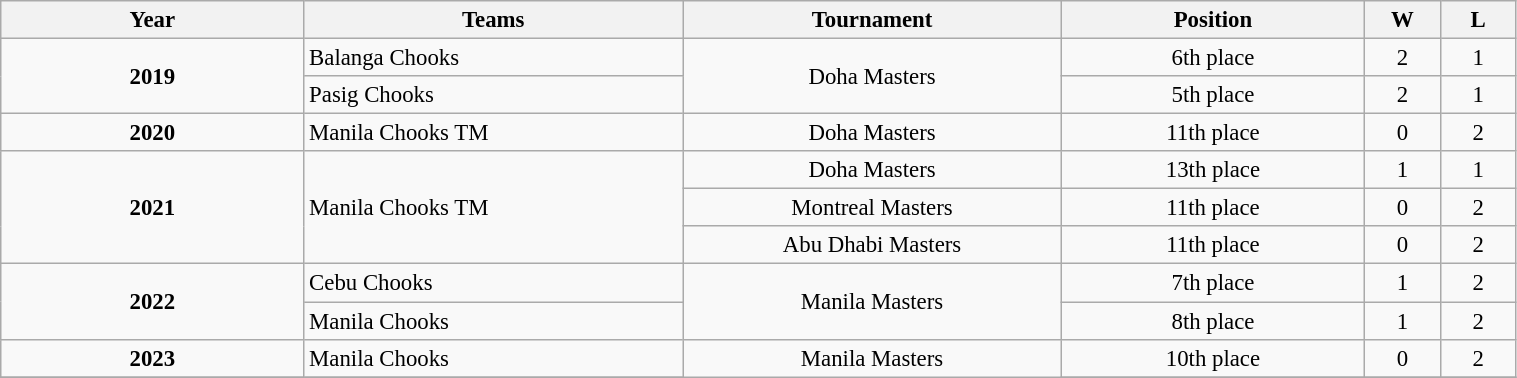<table class="wikitable"  style="text-align:center; font-size:95%; width:80%;">
<tr>
<th width=20%>Year</th>
<th width=25%>Teams</th>
<th width=25%>Tournament</th>
<th width=20%>Position</th>
<th width=20px>W</th>
<th width=20px>L</th>
</tr>
<tr>
<td rowspan=2><strong>2019</strong></td>
<td align=left>Balanga Chooks</td>
<td rowspan=2>Doha Masters</td>
<td>6th place</td>
<td>2</td>
<td>1</td>
</tr>
<tr>
<td align=left>Pasig Chooks</td>
<td>5th place</td>
<td>2</td>
<td>1</td>
</tr>
<tr>
<td><strong>2020</strong></td>
<td align=left>Manila Chooks TM</td>
<td>Doha Masters</td>
<td>11th place</td>
<td>0</td>
<td>2</td>
</tr>
<tr>
<td rowspan=3><strong>2021</strong></td>
<td align=left rowspan=3>Manila Chooks TM</td>
<td>Doha Masters</td>
<td>13th place<br></td>
<td>1</td>
<td>1</td>
</tr>
<tr>
<td>Montreal Masters</td>
<td>11th place</td>
<td>0</td>
<td>2</td>
</tr>
<tr>
<td>Abu Dhabi Masters</td>
<td>11th place</td>
<td>0</td>
<td>2</td>
</tr>
<tr>
<td rowspan=2><strong>2022</strong></td>
<td align=left>Cebu Chooks</td>
<td rowspan=2>Manila Masters</td>
<td>7th place</td>
<td>1</td>
<td>2</td>
</tr>
<tr>
<td align=left>Manila Chooks</td>
<td>8th place</td>
<td>1</td>
<td>2</td>
</tr>
<tr>
<td><strong>2023</strong></td>
<td align=left>Manila Chooks</td>
<td rowspan=2>Manila Masters</td>
<td>10th place</td>
<td>0</td>
<td>2</td>
</tr>
<tr>
</tr>
</table>
